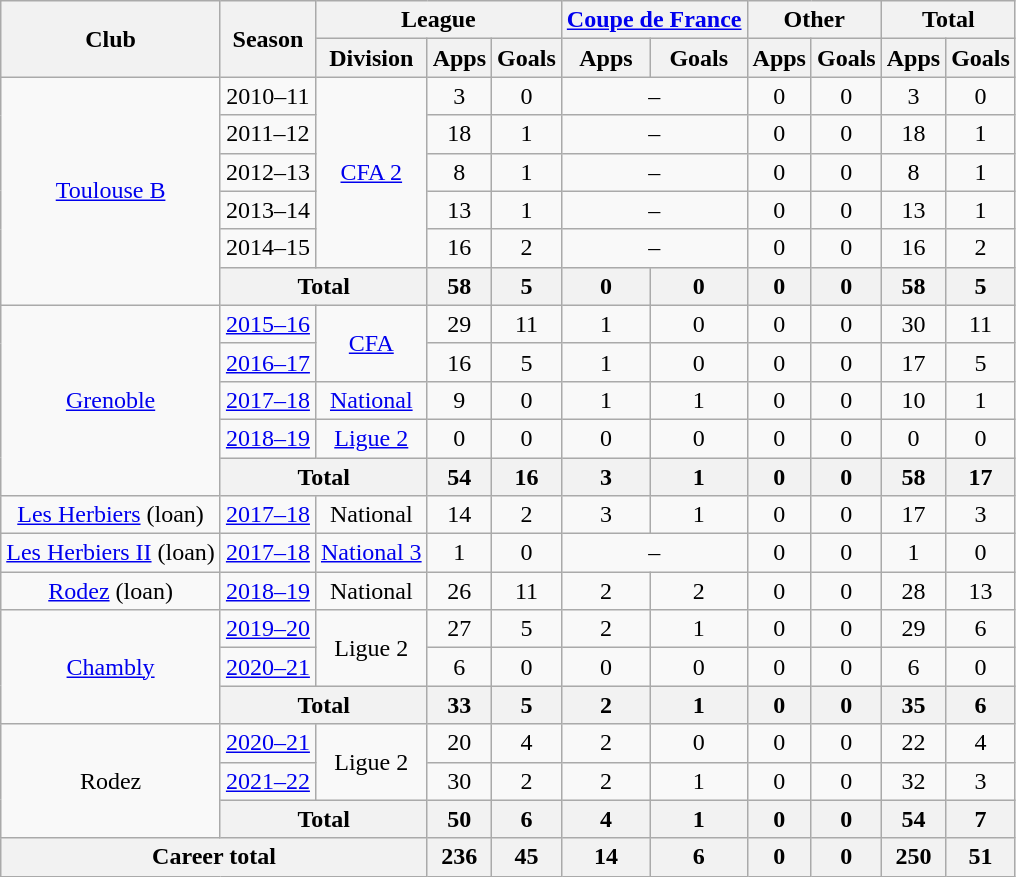<table class="wikitable" style="text-align:center">
<tr>
<th rowspan="2">Club</th>
<th rowspan="2">Season</th>
<th colspan="3">League</th>
<th colspan="2"><a href='#'>Coupe de France</a></th>
<th colspan="2">Other</th>
<th colspan="2">Total</th>
</tr>
<tr>
<th>Division</th>
<th>Apps</th>
<th>Goals</th>
<th>Apps</th>
<th>Goals</th>
<th>Apps</th>
<th>Goals</th>
<th>Apps</th>
<th>Goals</th>
</tr>
<tr>
<td rowspan="6"><a href='#'>Toulouse B</a></td>
<td>2010–11</td>
<td rowspan="5"><a href='#'>CFA 2</a></td>
<td>3</td>
<td>0</td>
<td colspan="2">–</td>
<td>0</td>
<td>0</td>
<td>3</td>
<td>0</td>
</tr>
<tr>
<td>2011–12</td>
<td>18</td>
<td>1</td>
<td colspan="2">–</td>
<td>0</td>
<td>0</td>
<td>18</td>
<td>1</td>
</tr>
<tr>
<td>2012–13</td>
<td>8</td>
<td>1</td>
<td colspan="2">–</td>
<td>0</td>
<td>0</td>
<td>8</td>
<td>1</td>
</tr>
<tr>
<td>2013–14</td>
<td>13</td>
<td>1</td>
<td colspan="2">–</td>
<td>0</td>
<td>0</td>
<td>13</td>
<td>1</td>
</tr>
<tr>
<td>2014–15</td>
<td>16</td>
<td>2</td>
<td colspan="2">–</td>
<td>0</td>
<td>0</td>
<td>16</td>
<td>2</td>
</tr>
<tr>
<th colspan="2">Total</th>
<th>58</th>
<th>5</th>
<th>0</th>
<th>0</th>
<th>0</th>
<th>0</th>
<th>58</th>
<th>5</th>
</tr>
<tr>
<td rowspan="5"><a href='#'>Grenoble</a></td>
<td><a href='#'>2015–16</a></td>
<td rowspan="2"><a href='#'>CFA</a></td>
<td>29</td>
<td>11</td>
<td>1</td>
<td>0</td>
<td>0</td>
<td>0</td>
<td>30</td>
<td>11</td>
</tr>
<tr>
<td><a href='#'>2016–17</a></td>
<td>16</td>
<td>5</td>
<td>1</td>
<td>0</td>
<td>0</td>
<td>0</td>
<td>17</td>
<td>5</td>
</tr>
<tr>
<td><a href='#'>2017–18</a></td>
<td><a href='#'>National</a></td>
<td>9</td>
<td>0</td>
<td>1</td>
<td>1</td>
<td>0</td>
<td>0</td>
<td>10</td>
<td>1</td>
</tr>
<tr>
<td><a href='#'>2018–19</a></td>
<td><a href='#'>Ligue 2</a></td>
<td>0</td>
<td>0</td>
<td>0</td>
<td>0</td>
<td>0</td>
<td>0</td>
<td>0</td>
<td>0</td>
</tr>
<tr>
<th colspan="2">Total</th>
<th>54</th>
<th>16</th>
<th>3</th>
<th>1</th>
<th>0</th>
<th>0</th>
<th>58</th>
<th>17</th>
</tr>
<tr>
<td><a href='#'>Les Herbiers</a> (loan)</td>
<td><a href='#'>2017–18</a></td>
<td>National</td>
<td>14</td>
<td>2</td>
<td>3</td>
<td>1</td>
<td>0</td>
<td>0</td>
<td>17</td>
<td>3</td>
</tr>
<tr>
<td><a href='#'>Les Herbiers II</a> (loan)</td>
<td><a href='#'>2017–18</a></td>
<td><a href='#'>National 3</a></td>
<td>1</td>
<td>0</td>
<td colspan="2">–</td>
<td>0</td>
<td>0</td>
<td>1</td>
<td>0</td>
</tr>
<tr>
<td><a href='#'>Rodez</a> (loan)</td>
<td><a href='#'>2018–19</a></td>
<td>National</td>
<td>26</td>
<td>11</td>
<td>2</td>
<td>2</td>
<td>0</td>
<td>0</td>
<td>28</td>
<td>13</td>
</tr>
<tr>
<td rowspan="3"><a href='#'>Chambly</a></td>
<td><a href='#'>2019–20</a></td>
<td rowspan="2">Ligue 2</td>
<td>27</td>
<td>5</td>
<td>2</td>
<td>1</td>
<td>0</td>
<td>0</td>
<td>29</td>
<td>6</td>
</tr>
<tr>
<td><a href='#'>2020–21</a></td>
<td>6</td>
<td>0</td>
<td>0</td>
<td>0</td>
<td>0</td>
<td>0</td>
<td>6</td>
<td>0</td>
</tr>
<tr>
<th colspan="2">Total</th>
<th>33</th>
<th>5</th>
<th>2</th>
<th>1</th>
<th>0</th>
<th>0</th>
<th>35</th>
<th>6</th>
</tr>
<tr>
<td rowspan="3">Rodez</td>
<td><a href='#'>2020–21</a></td>
<td rowspan="2">Ligue 2</td>
<td>20</td>
<td>4</td>
<td>2</td>
<td>0</td>
<td>0</td>
<td>0</td>
<td>22</td>
<td>4</td>
</tr>
<tr>
<td><a href='#'>2021–22</a></td>
<td>30</td>
<td>2</td>
<td>2</td>
<td>1</td>
<td>0</td>
<td>0</td>
<td>32</td>
<td>3</td>
</tr>
<tr>
<th colspan="2">Total</th>
<th>50</th>
<th>6</th>
<th>4</th>
<th>1</th>
<th>0</th>
<th>0</th>
<th>54</th>
<th>7</th>
</tr>
<tr>
<th colspan="3">Career total</th>
<th>236</th>
<th>45</th>
<th>14</th>
<th>6</th>
<th>0</th>
<th>0</th>
<th>250</th>
<th>51</th>
</tr>
</table>
